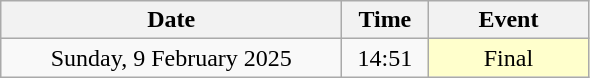<table class = "wikitable" style="text-align:center;">
<tr>
<th width=220>Date</th>
<th width=50>Time</th>
<th width=100>Event</th>
</tr>
<tr>
<td>Sunday, 9 February 2025</td>
<td>14:51</td>
<td bgcolor=ffffcc>Final</td>
</tr>
</table>
